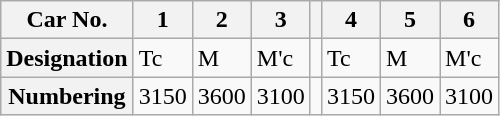<table class="wikitable">
<tr>
<th>Car No.</th>
<th>1</th>
<th>2</th>
<th>3</th>
<th></th>
<th>4</th>
<th>5</th>
<th>6</th>
</tr>
<tr>
<th>Designation</th>
<td>Tc</td>
<td>M</td>
<td>M'c</td>
<td></td>
<td>Tc</td>
<td>M</td>
<td>M'c</td>
</tr>
<tr>
<th>Numbering</th>
<td>3150</td>
<td>3600</td>
<td>3100</td>
<td></td>
<td>3150</td>
<td>3600</td>
<td>3100</td>
</tr>
</table>
